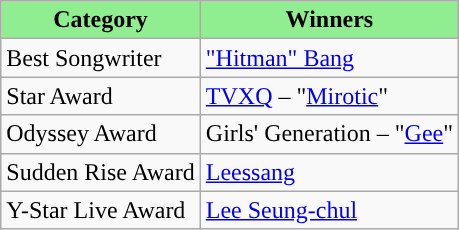<table class="wikitable">
<tr>
<th style="background:#90EE90;">Category</th>
<th style="background:#90EE90;">Winners</th>
</tr>
<tr>
<td>Best Songwriter</td>
<td><a href='#'>"Hitman" Bang</a></td>
</tr>
<tr>
<td>Star Award</td>
<td><a href='#'>TVXQ</a> – "<a href='#'>Mirotic</a>"</td>
</tr>
<tr>
<td>Odyssey Award</td>
<td>Girls' Generation – "<a href='#'>Gee</a>"</td>
</tr>
<tr>
<td>Sudden Rise Award</td>
<td><a href='#'>Leessang</a></td>
</tr>
<tr>
<td>Y-Star Live Award</td>
<td><a href='#'>Lee Seung-chul</a></td>
</tr>
</table>
